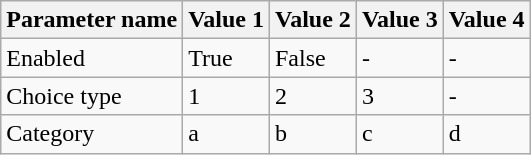<table class="wikitable">
<tr>
<th>Parameter name</th>
<th>Value 1</th>
<th>Value 2</th>
<th>Value 3</th>
<th>Value 4</th>
</tr>
<tr>
<td>Enabled</td>
<td>True</td>
<td>False</td>
<td>-</td>
<td>-</td>
</tr>
<tr>
<td>Choice type</td>
<td>1</td>
<td>2</td>
<td>3</td>
<td>-</td>
</tr>
<tr>
<td>Category</td>
<td>a</td>
<td>b</td>
<td>c</td>
<td>d</td>
</tr>
</table>
